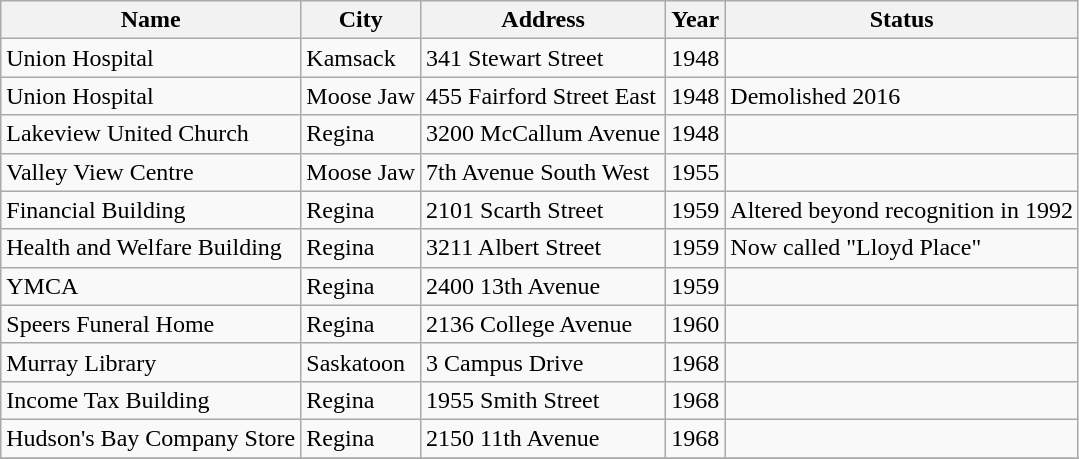<table class="wikitable">
<tr>
<th>Name</th>
<th>City</th>
<th>Address</th>
<th>Year</th>
<th>Status</th>
</tr>
<tr>
<td>Union Hospital</td>
<td>Kamsack</td>
<td>341 Stewart Street</td>
<td>1948</td>
<td></td>
</tr>
<tr>
<td>Union Hospital</td>
<td>Moose Jaw</td>
<td>455 Fairford Street East</td>
<td>1948</td>
<td>Demolished 2016</td>
</tr>
<tr>
<td>Lakeview United Church</td>
<td>Regina</td>
<td>3200 McCallum Avenue</td>
<td>1948</td>
<td></td>
</tr>
<tr>
<td>Valley View Centre</td>
<td>Moose Jaw</td>
<td>7th Avenue South West</td>
<td>1955</td>
<td></td>
</tr>
<tr>
<td>Financial Building</td>
<td>Regina</td>
<td>2101 Scarth Street</td>
<td>1959</td>
<td>Altered beyond recognition in 1992</td>
</tr>
<tr>
<td>Health and Welfare Building</td>
<td>Regina</td>
<td>3211 Albert Street</td>
<td>1959</td>
<td>Now called "Lloyd Place"</td>
</tr>
<tr>
<td>YMCA</td>
<td>Regina</td>
<td>2400 13th Avenue</td>
<td>1959</td>
<td></td>
</tr>
<tr>
<td>Speers Funeral Home</td>
<td>Regina</td>
<td>2136 College Avenue</td>
<td>1960</td>
<td></td>
</tr>
<tr>
<td>Murray Library</td>
<td>Saskatoon</td>
<td>3 Campus Drive</td>
<td>1968</td>
<td></td>
</tr>
<tr>
<td>Income Tax Building</td>
<td>Regina</td>
<td>1955 Smith Street</td>
<td>1968</td>
<td></td>
</tr>
<tr>
<td>Hudson's Bay Company Store</td>
<td>Regina</td>
<td>2150 11th Avenue</td>
<td>1968</td>
<td></td>
</tr>
<tr>
</tr>
</table>
